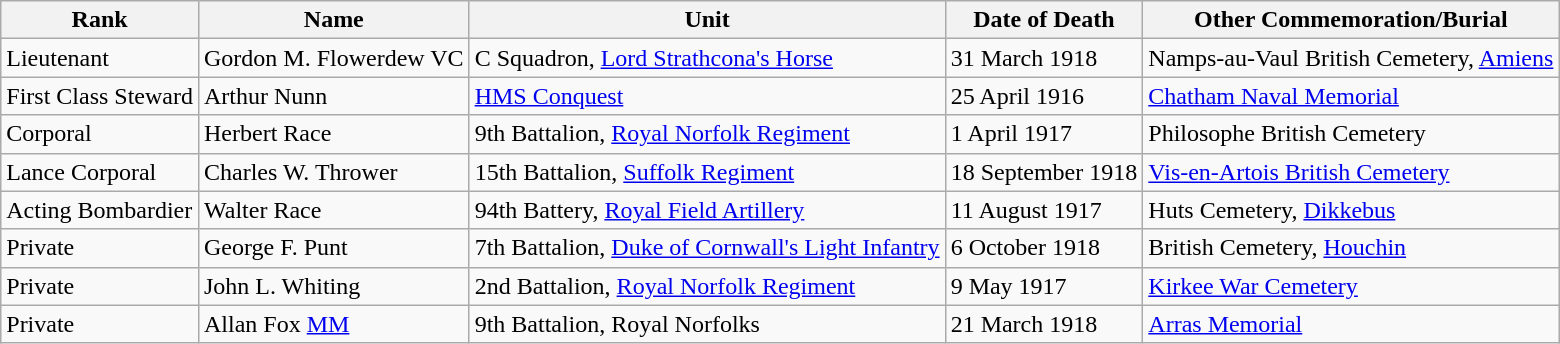<table class="wikitable">
<tr>
<th>Rank</th>
<th>Name</th>
<th>Unit</th>
<th>Date of Death</th>
<th>Other Commemoration/Burial</th>
</tr>
<tr>
<td>Lieutenant</td>
<td>Gordon M. Flowerdew VC</td>
<td>C Squadron, <a href='#'>Lord Strathcona's Horse</a></td>
<td>31 March 1918</td>
<td>Namps-au-Vaul British Cemetery, <a href='#'>Amiens</a></td>
</tr>
<tr>
<td>First Class Steward</td>
<td>Arthur Nunn</td>
<td><a href='#'>HMS Conquest</a></td>
<td>25 April 1916</td>
<td><a href='#'>Chatham Naval Memorial</a></td>
</tr>
<tr>
<td>Corporal</td>
<td>Herbert Race</td>
<td>9th Battalion, <a href='#'>Royal Norfolk Regiment</a></td>
<td>1 April 1917</td>
<td>Philosophe British Cemetery</td>
</tr>
<tr>
<td>Lance Corporal</td>
<td>Charles W. Thrower</td>
<td>15th Battalion, <a href='#'>Suffolk Regiment</a></td>
<td>18 September 1918</td>
<td><a href='#'>Vis-en-Artois British Cemetery</a></td>
</tr>
<tr>
<td>Acting Bombardier</td>
<td>Walter Race</td>
<td>94th Battery, <a href='#'>Royal Field Artillery</a></td>
<td>11 August 1917</td>
<td>Huts Cemetery, <a href='#'>Dikkebus</a></td>
</tr>
<tr>
<td>Private</td>
<td>George F. Punt</td>
<td>7th Battalion, <a href='#'>Duke of Cornwall's Light Infantry</a></td>
<td>6 October 1918</td>
<td>British Cemetery, <a href='#'>Houchin</a></td>
</tr>
<tr>
<td>Private</td>
<td>John L. Whiting</td>
<td>2nd Battalion, <a href='#'>Royal Norfolk Regiment</a></td>
<td>9 May 1917</td>
<td><a href='#'>Kirkee War Cemetery</a></td>
</tr>
<tr>
<td>Private</td>
<td>Allan Fox <a href='#'>MM</a></td>
<td>9th Battalion, Royal Norfolks</td>
<td>21 March 1918</td>
<td><a href='#'>Arras Memorial</a></td>
</tr>
</table>
